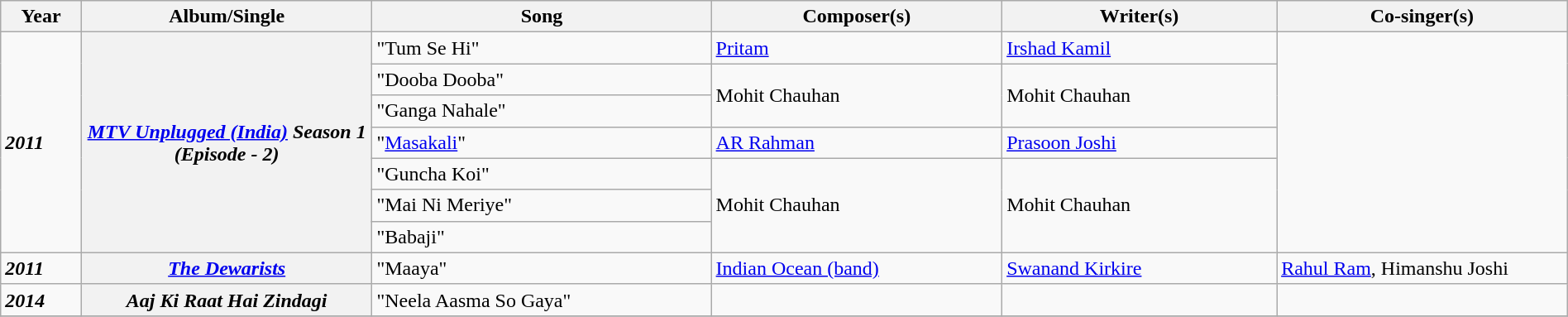<table class="wikitable plainrowheaders" width="100%">
<tr>
<th scope="col" width=5%>Year</th>
<th scope="col" width=18%>Album/Single</th>
<th scope="col" width=21%>Song</th>
<th scope="col" width=18%>Composer(s)</th>
<th scope="col" width=17%>Writer(s)</th>
<th scope="col" width=18%>Co-singer(s)</th>
</tr>
<tr>
<td rowspan="7"><strong><em>2011</em></strong></td>
<th scope="row" rowspan="7"><strong><em><a href='#'>MTV Unplugged (India)</a> Season 1 (Episode - 2)</em></strong></th>
<td>"Tum Se Hi"</td>
<td rowspan=""><a href='#'>Pritam</a></td>
<td rowspan=""><a href='#'>Irshad Kamil</a></td>
<td rowspan="7"></td>
</tr>
<tr>
<td>"Dooba Dooba"</td>
<td rowspan="2">Mohit Chauhan</td>
<td rowspan="2">Mohit Chauhan</td>
</tr>
<tr>
<td>"Ganga Nahale"</td>
</tr>
<tr>
<td>"<a href='#'>Masakali</a>"</td>
<td rowspan=""><a href='#'>AR Rahman</a></td>
<td rowspan=""><a href='#'>Prasoon Joshi</a></td>
</tr>
<tr>
<td>"Guncha Koi"</td>
<td rowspan="3">Mohit Chauhan</td>
<td rowspan="3">Mohit Chauhan</td>
</tr>
<tr>
<td>"Mai Ni Meriye"</td>
</tr>
<tr>
<td>"Babaji"</td>
</tr>
<tr>
<td rowspan="1"><strong><em>2011</em></strong></td>
<th scope="row" rowspan="1"><strong><em><a href='#'>The Dewarists</a></em></strong></th>
<td>"Maaya"</td>
<td rowspan="1"><a href='#'>Indian Ocean (band)</a></td>
<td rowspan="1"><a href='#'>Swanand Kirkire</a></td>
<td><a href='#'>Rahul Ram</a>, Himanshu Joshi</td>
</tr>
<tr>
<td rowspan="1"><strong><em>2014</em></strong></td>
<th scope="row" rowspan="1"><strong><em>Aaj Ki Raat Hai Zindagi</em></strong></th>
<td>"Neela Aasma So Gaya"</td>
<td rowspan="1"></td>
<td rowspan="1"></td>
<td></td>
</tr>
<tr>
</tr>
</table>
